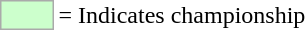<table>
<tr>
<td style="background-color:#CCFFCC; border:1px solid #aaaaaa; width:2em;"></td>
<td>= Indicates championship</td>
</tr>
</table>
